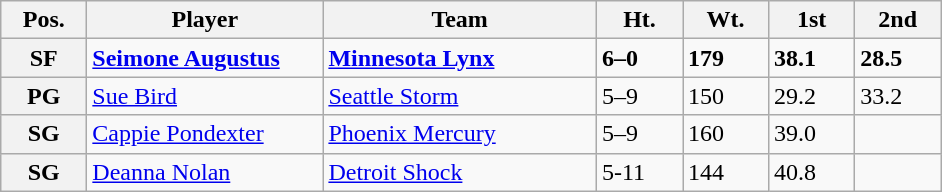<table class="wikitable">
<tr>
<th width=50>Pos.</th>
<th width=150>Player</th>
<th width=175>Team</th>
<th width=50>Ht.</th>
<th width=50>Wt.</th>
<th width=50>1st</th>
<th width=50>2nd</th>
</tr>
<tr>
<th>SF</th>
<td> <strong><a href='#'>Seimone Augustus</a></strong></td>
<td><strong><a href='#'>Minnesota Lynx</a></strong></td>
<td><strong>6–0</strong></td>
<td><strong>179</strong></td>
<td><strong>38.1</strong></td>
<td><strong>28.5</strong></td>
</tr>
<tr>
<th>PG</th>
<td> <a href='#'>Sue Bird</a></td>
<td><a href='#'>Seattle Storm</a></td>
<td>5–9</td>
<td>150</td>
<td>29.2</td>
<td>33.2</td>
</tr>
<tr>
<th>SG</th>
<td> <a href='#'>Cappie Pondexter</a></td>
<td><a href='#'>Phoenix Mercury</a></td>
<td>5–9</td>
<td>160</td>
<td>39.0</td>
<td></td>
</tr>
<tr>
<th>SG</th>
<td> <a href='#'>Deanna Nolan</a></td>
<td><a href='#'>Detroit Shock</a></td>
<td>5-11</td>
<td>144</td>
<td>40.8</td>
<td></td>
</tr>
</table>
